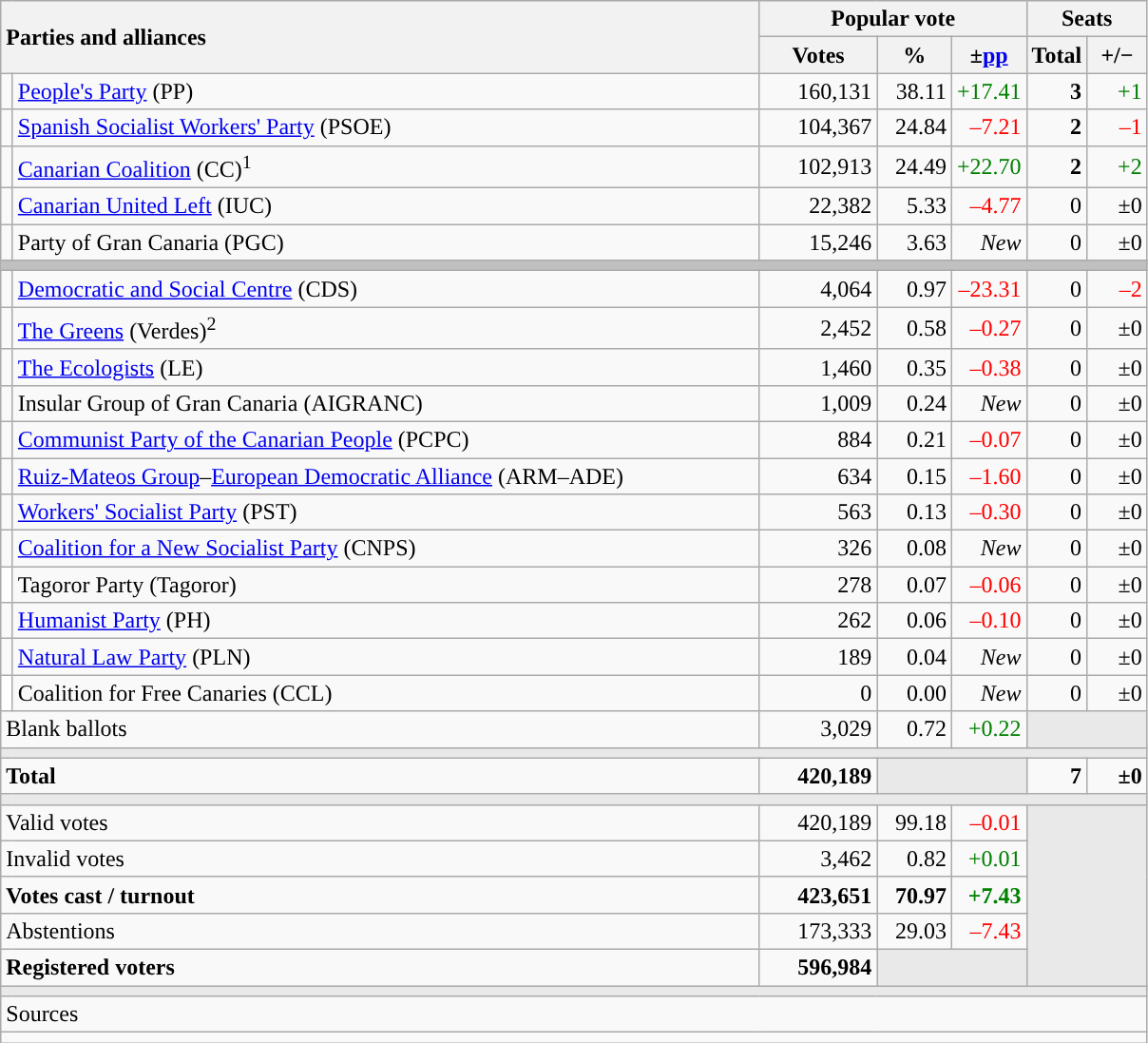<table class="wikitable" style="text-align:right;">
<tr>
<th style="text-align:left;" rowspan="2" colspan="2" width="525">Parties and alliances</th>
<th colspan="3">Popular vote</th>
<th colspan="2">Seats</th>
</tr>
<tr>
<th width="75">Votes</th>
<th width="45">%</th>
<th width="45">±<a href='#'>pp</a></th>
<th width="35">Total</th>
<th width="35">+/−</th>
</tr>
<tr>
<td width="1" style="color:inherit;background:"></td>
<td align="left"><a href='#'>People's Party</a> (PP)</td>
<td>160,131</td>
<td>38.11</td>
<td style="color:green;">+17.41</td>
<td><strong>3</strong></td>
<td style="color:green;">+1</td>
</tr>
<tr>
<td style="color:inherit;background:"></td>
<td align="left"><a href='#'>Spanish Socialist Workers' Party</a> (PSOE)</td>
<td>104,367</td>
<td>24.84</td>
<td style="color:red;">–7.21</td>
<td><strong>2</strong></td>
<td style="color:red;">–1</td>
</tr>
<tr>
<td style="color:inherit;background:"></td>
<td align="left"><a href='#'>Canarian Coalition</a> (CC)<sup>1</sup></td>
<td>102,913</td>
<td>24.49</td>
<td style="color:green;">+22.70</td>
<td><strong>2</strong></td>
<td style="color:green;">+2</td>
</tr>
<tr>
<td style="color:inherit;background:"></td>
<td align="left"><a href='#'>Canarian United Left</a> (IUC)</td>
<td>22,382</td>
<td>5.33</td>
<td style="color:red;">–4.77</td>
<td>0</td>
<td>±0</td>
</tr>
<tr>
<td style="color:inherit;background:"></td>
<td align="left">Party of Gran Canaria (PGC)</td>
<td>15,246</td>
<td>3.63</td>
<td><em>New</em></td>
<td>0</td>
<td>±0</td>
</tr>
<tr>
<td colspan="7" bgcolor="#C0C0C0"></td>
</tr>
<tr>
<td style="color:inherit;background:"></td>
<td align="left"><a href='#'>Democratic and Social Centre</a> (CDS)</td>
<td>4,064</td>
<td>0.97</td>
<td style="color:red;">–23.31</td>
<td>0</td>
<td style="color:red;">–2</td>
</tr>
<tr>
<td style="color:inherit;background:"></td>
<td align="left"><a href='#'>The Greens</a> (Verdes)<sup>2</sup></td>
<td>2,452</td>
<td>0.58</td>
<td style="color:red;">–0.27</td>
<td>0</td>
<td>±0</td>
</tr>
<tr>
<td style="color:inherit;background:"></td>
<td align="left"><a href='#'>The Ecologists</a> (LE)</td>
<td>1,460</td>
<td>0.35</td>
<td style="color:red;">–0.38</td>
<td>0</td>
<td>±0</td>
</tr>
<tr>
<td style="color:inherit;background:"></td>
<td align="left">Insular Group of Gran Canaria (AIGRANC)</td>
<td>1,009</td>
<td>0.24</td>
<td><em>New</em></td>
<td>0</td>
<td>±0</td>
</tr>
<tr>
<td style="color:inherit;background:"></td>
<td align="left"><a href='#'>Communist Party of the Canarian People</a> (PCPC)</td>
<td>884</td>
<td>0.21</td>
<td style="color:red;">–0.07</td>
<td>0</td>
<td>±0</td>
</tr>
<tr>
<td style="color:inherit;background:"></td>
<td align="left"><a href='#'>Ruiz-Mateos Group</a>–<a href='#'>European Democratic Alliance</a> (ARM–ADE)</td>
<td>634</td>
<td>0.15</td>
<td style="color:red;">–1.60</td>
<td>0</td>
<td>±0</td>
</tr>
<tr>
<td style="color:inherit;background:"></td>
<td align="left"><a href='#'>Workers' Socialist Party</a> (PST)</td>
<td>563</td>
<td>0.13</td>
<td style="color:red;">–0.30</td>
<td>0</td>
<td>±0</td>
</tr>
<tr>
<td style="color:inherit;background:"></td>
<td align="left"><a href='#'>Coalition for a New Socialist Party</a> (CNPS)</td>
<td>326</td>
<td>0.08</td>
<td><em>New</em></td>
<td>0</td>
<td>±0</td>
</tr>
<tr>
<td bgcolor="white"></td>
<td align="left">Tagoror Party (Tagoror)</td>
<td>278</td>
<td>0.07</td>
<td style="color:red;">–0.06</td>
<td>0</td>
<td>±0</td>
</tr>
<tr>
<td style="color:inherit;background:"></td>
<td align="left"><a href='#'>Humanist Party</a> (PH)</td>
<td>262</td>
<td>0.06</td>
<td style="color:red;">–0.10</td>
<td>0</td>
<td>±0</td>
</tr>
<tr>
<td style="color:inherit;background:"></td>
<td align="left"><a href='#'>Natural Law Party</a> (PLN)</td>
<td>189</td>
<td>0.04</td>
<td><em>New</em></td>
<td>0</td>
<td>±0</td>
</tr>
<tr>
<td bgcolor="white"></td>
<td align="left">Coalition for Free Canaries (CCL)</td>
<td>0</td>
<td>0.00</td>
<td><em>New</em></td>
<td>0</td>
<td>±0</td>
</tr>
<tr>
<td align="left" colspan="2">Blank ballots</td>
<td>3,029</td>
<td>0.72</td>
<td style="color:green;">+0.22</td>
<td bgcolor="#E9E9E9" colspan="2"></td>
</tr>
<tr>
<td colspan="7" bgcolor="#E9E9E9"></td>
</tr>
<tr style="font-weight:bold;">
<td align="left" colspan="2">Total</td>
<td>420,189</td>
<td bgcolor="#E9E9E9" colspan="2"></td>
<td>7</td>
<td>±0</td>
</tr>
<tr>
<td colspan="7" bgcolor="#E9E9E9"></td>
</tr>
<tr>
<td align="left" colspan="2">Valid votes</td>
<td>420,189</td>
<td>99.18</td>
<td style="color:red;">–0.01</td>
<td bgcolor="#E9E9E9" colspan="2" rowspan="5"></td>
</tr>
<tr>
<td align="left" colspan="2">Invalid votes</td>
<td>3,462</td>
<td>0.82</td>
<td style="color:green;">+0.01</td>
</tr>
<tr style="font-weight:bold;">
<td align="left" colspan="2">Votes cast / turnout</td>
<td>423,651</td>
<td>70.97</td>
<td style="color:green;">+7.43</td>
</tr>
<tr>
<td align="left" colspan="2">Abstentions</td>
<td>173,333</td>
<td>29.03</td>
<td style="color:red;">–7.43</td>
</tr>
<tr style="font-weight:bold;">
<td align="left" colspan="2">Registered voters</td>
<td>596,984</td>
<td bgcolor="#E9E9E9" colspan="2"></td>
</tr>
<tr>
<td colspan="7" bgcolor="#E9E9E9"></td>
</tr>
<tr>
<td align="left" colspan="7">Sources</td>
</tr>
<tr>
<td colspan="7" style="text-align:left; max-width:790px;"></td>
</tr>
</table>
